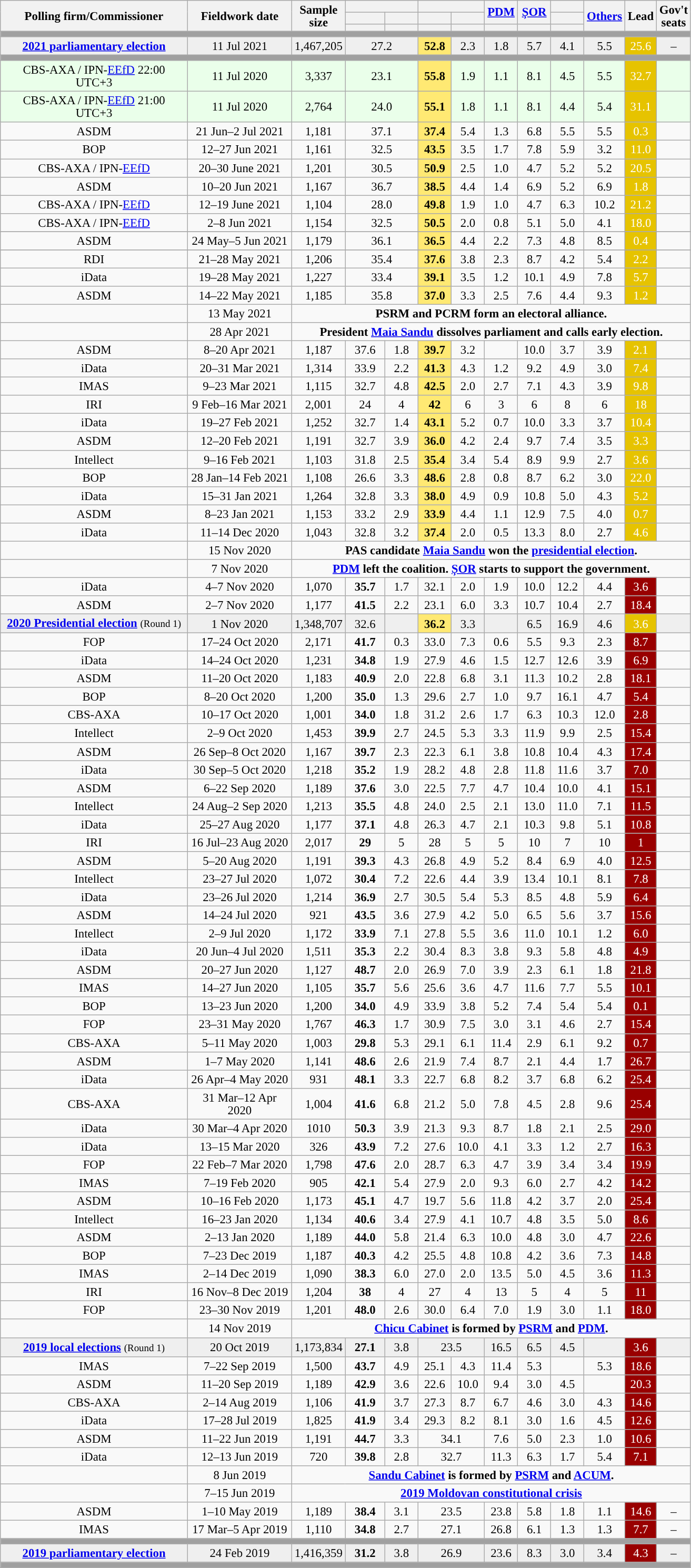<table class="wikitable collapsible" style="text-align:center;font-size:95%;line-height:16px;">
<tr style="background-color:#E9E9E9">
<th style="width:230px;" rowspan="3">Polling firm/Commissioner</th>
<th style="width:125px;" rowspan="3">Fieldwork date</th>
<th style="width:50px;" rowspan="3">Sample size</th>
<th style="width:43px;" colspan="2"></th>
<th style="width:43px;" colspan="2"></th>
<th style="width:35px;" rowspan="2"><a href='#'>PDM</a></th>
<th style="width:35px;" rowspan="2"><a href='#'>ȘOR</a></th>
<th style="width:35px;" rowspan="1"></th>
<th style="width:30px;" rowspan="3"><a href='#'>Others</a></th>
<th style="width:30px;" rowspan="3">Lead</th>
<th style="width:30px;" rowspan="3">Gov't<br>seats</th>
</tr>
<tr style="background-color:#E9E9E9">
<th style="width:43px;"></th>
<th style="width:35px;"></th>
<th style="width:35px;"></th>
<th style="width:35px;"></th>
<th style="width:35px;" rowspan="1"></th>
</tr>
<tr>
<th style="background:"></th>
<th style="background:"></th>
<th style="background:"></th>
<th style="background:"></th>
<th style="background:"></th>
<th style="background:"></th>
<th style="background:"></th>
</tr>
<tr>
<td colspan="17" style="background:#A0A0A0"></td>
</tr>
<tr style="background:#EFEFEF;">
<td><strong><a href='#'>2021 parliamentary election</a></strong></td>
<td>11 Jul 2021</td>
<td>1,467,205</td>
<td colspan="2">27.2<br></td>
<td style="background:#ffe973"><strong>52.8</strong><br></td>
<td>2.3<br></td>
<td>1.8<br></td>
<td>5.7<br></td>
<td>4.1<br></td>
<td>5.5<br></td>
<td style="background:#e6c300; color:white;">25.6<br></td>
<td>–</td>
</tr>
<tr>
<td colspan="17" style="background:#A0A0A0"></td>
</tr>
<tr style="background:#EAFFEA"|>
<td>CBS-AXA / IPN-<a href='#'>EEfD</a> 22:00 UTC+3</td>
<td>11 Jul 2020</td>
<td>3,337</td>
<td colspan="2">23.1</td>
<td style="background:#ffe973"><strong>55.8</strong></td>
<td>1.9</td>
<td>1.1</td>
<td>8.1</td>
<td>4.5</td>
<td>5.5</td>
<td style="background:#e6c300; color:white;">32.7</td>
<td></td>
</tr>
<tr style="background:#EAFFEA"|>
<td>CBS-AXA / IPN-<a href='#'>EEfD</a> 21:00 UTC+3</td>
<td>11 Jul 2020</td>
<td>2,764</td>
<td colspan="2">24.0</td>
<td style="background:#ffe973"><strong>55.1</strong></td>
<td>1.8</td>
<td>1.1</td>
<td>8.1</td>
<td>4.4</td>
<td>5.4</td>
<td style="background:#e6c300; color:white;">31.1</td>
<td></td>
</tr>
<tr>
<td>ASDM</td>
<td>21 Jun–2 Jul 2021</td>
<td>1,181</td>
<td colspan="2">37.1</td>
<td style="background:#ffe973"><strong>37.4</strong></td>
<td>5.4</td>
<td>1.3</td>
<td>6.8</td>
<td>5.5</td>
<td>5.5</td>
<td style="background:#e6c300; color:white;">0.3</td>
<td></td>
</tr>
<tr>
<td>BOP</td>
<td>12–27 Jun 2021</td>
<td>1,161</td>
<td colspan="2">32.5<br></td>
<td style="background:#ffe973"><strong>43.5</strong><br></td>
<td>3.5<br></td>
<td>1.7<br></td>
<td>7.8<br></td>
<td>5.9<br></td>
<td>3.2<br></td>
<td style="background:#e6c300; color:white;">11.0<br></td>
<td></td>
</tr>
<tr>
<td>CBS-AXA / IPN-<a href='#'>EEfD</a></td>
<td>20–30 June 2021</td>
<td>1,201</td>
<td colspan="2">30.5</td>
<td style="background:#ffe973"><strong>50.9</strong></td>
<td>2.5</td>
<td>1.0</td>
<td>4.7</td>
<td>5.2</td>
<td>5.2</td>
<td style="background:#e6c300; color:white;">20.5</td>
<td></td>
</tr>
<tr>
<td>ASDM</td>
<td>10–20 Jun 2021</td>
<td>1,167</td>
<td colspan="2">36.7</td>
<td style="background:#ffe973"><strong>38.5</strong></td>
<td>4.4</td>
<td>1.4</td>
<td>6.9</td>
<td>5.2</td>
<td>6.9</td>
<td style="background:#e6c300; color:white;">1.8</td>
<td></td>
</tr>
<tr>
<td>CBS-AXA / IPN-<a href='#'>EEfD</a></td>
<td>12–19 June 2021</td>
<td>1,104</td>
<td colspan="2">28.0</td>
<td style="background:#ffe973"><strong>49.8</strong></td>
<td>1.9</td>
<td>1.0</td>
<td>4.7</td>
<td>6.3</td>
<td>10.2</td>
<td style="background:#e6c300; color:white;">21.2</td>
<td></td>
</tr>
<tr>
<td>CBS-AXA / IPN-<a href='#'>EEfD</a></td>
<td>2–8 Jun 2021</td>
<td>1,154</td>
<td colspan="2">32.5</td>
<td style="background:#ffe973"><strong>50.5</strong></td>
<td>2.0</td>
<td>0.8</td>
<td>5.1</td>
<td>5.0</td>
<td>4.1</td>
<td style="background:#e6c300; color:white;">18.0</td>
<td></td>
</tr>
<tr>
</tr>
<tr>
<td>ASDM</td>
<td>24 May–5 Jun 2021</td>
<td>1,179</td>
<td colspan="2">36.1</td>
<td style="background:#ffe973"><strong>36.5</strong></td>
<td>4.4</td>
<td>2.2</td>
<td>7.3</td>
<td>4.8</td>
<td>8.5</td>
<td style="background:#e6c300; color:white;">0.4</td>
<td></td>
</tr>
<tr>
</tr>
<tr>
<td>RDI</td>
<td>21–28 May 2021</td>
<td>1,206</td>
<td colspan="2">35.4</td>
<td style="background:#ffe973"><strong>37.6</strong></td>
<td>3.8</td>
<td>2.3</td>
<td>8.7</td>
<td>4.2</td>
<td>5.4</td>
<td style="background:#e6c300; color:white;">2.2</td>
<td></td>
</tr>
<tr>
<td>iData</td>
<td>19–28 May 2021</td>
<td>1,227</td>
<td colspan="2">33.4</td>
<td style="background:#ffe973"><strong>39.1</strong></td>
<td>3.5</td>
<td>1.2</td>
<td>10.1</td>
<td>4.9</td>
<td>7.8</td>
<td style="background:#e6c300; color:white;">5.7</td>
<td></td>
</tr>
<tr>
<td>ASDM</td>
<td>14–22 May 2021</td>
<td>1,185</td>
<td colspan="2">35.8</td>
<td style="background:#ffe973"><strong>37.0</strong></td>
<td>3.3</td>
<td>2.5</td>
<td>7.6</td>
<td>4.4</td>
<td>9.3</td>
<td style="background:#e6c300; color:white;">1.2</td>
<td></td>
</tr>
<tr>
<td></td>
<td>13 May 2021</td>
<td colspan="11"><strong>PSRM and PCRM form an electoral alliance.</strong></td>
</tr>
<tr>
<td></td>
<td>28 Apr 2021</td>
<td colspan="11"><strong>President <a href='#'>Maia Sandu</a> dissolves parliament and calls early election.</strong></td>
</tr>
<tr>
<td>ASDM</td>
<td>8–20 Apr 2021</td>
<td>1,187</td>
<td>37.6<br></td>
<td>1.8<br></td>
<td style="background:#ffe973"><strong>39.7</strong><br></td>
<td>3.2<br></td>
<td></td>
<td>10.0<br></td>
<td>3.7<br></td>
<td>3.9<br></td>
<td style="background:#e6c300; color:white;">2.1</td>
<td></td>
</tr>
<tr>
<td>iData</td>
<td>20–31 Mar 2021</td>
<td>1,314</td>
<td>33.9</td>
<td>2.2</td>
<td style="background:#ffe973"><strong>41.3</strong></td>
<td>4.3<br></td>
<td>1.2</td>
<td>9.2</td>
<td>4.9</td>
<td>3.0</td>
<td style="background:#e6c300; color:white;">7.4</td>
<td></td>
</tr>
<tr>
<td>IMAS</td>
<td>9–23 Mar 2021</td>
<td>1,115</td>
<td>32.7</td>
<td>4.8</td>
<td style="background:#ffe973"><strong>42.5</strong></td>
<td>2.0</td>
<td>2.7</td>
<td>7.1</td>
<td>4.3</td>
<td>3.9</td>
<td style="background:#e6c300; color:white;">9.8</td>
<td></td>
</tr>
<tr>
<td>IRI</td>
<td>9 Feb–16 Mar 2021</td>
<td>2,001</td>
<td>24</td>
<td>4</td>
<td style="background:#ffe973"><strong>42</strong></td>
<td>6</td>
<td>3</td>
<td>6</td>
<td>8</td>
<td>6</td>
<td style="background:#e6c300; color:white;">18</td>
<td></td>
</tr>
<tr>
<td>iData</td>
<td>19–27 Feb 2021</td>
<td>1,252</td>
<td>32.7<br></td>
<td>1.4<br></td>
<td style="background:#ffe973"><strong>43.1</strong><br></td>
<td>5.2<br></td>
<td>0.7<br></td>
<td>10.0<br></td>
<td>3.3<br></td>
<td>3.7<br></td>
<td style="background:#e6c300; color:white;">10.4<br></td>
<td></td>
</tr>
<tr>
<td>ASDM</td>
<td>12–20 Feb 2021</td>
<td>1,191</td>
<td>32.7</td>
<td>3.9</td>
<td style="background:#ffe973"><strong>36.0</strong></td>
<td>4.2</td>
<td>2.4</td>
<td>9.7</td>
<td>7.4</td>
<td>3.5</td>
<td style="background:#e6c300; color:white;">3.3</td>
<td></td>
</tr>
<tr>
<td>Intellect</td>
<td>9–16 Feb 2021</td>
<td>1,103</td>
<td>31.8<br></td>
<td>2.5<br></td>
<td style="background:#ffe973"><strong>35.4</strong><br></td>
<td>3.4<br></td>
<td>5.4<br></td>
<td>8.9<br></td>
<td>9.9<br></td>
<td>2.7<br></td>
<td style="background:#e6c300; color:white;">3.6<br></td>
<td></td>
</tr>
<tr>
<td>BOP</td>
<td>28 Jan–14 Feb 2021</td>
<td>1,108</td>
<td>26.6</td>
<td>3.3</td>
<td style="background:#ffe973"><strong>48.6</strong></td>
<td>2.8</td>
<td>0.8</td>
<td>8.7</td>
<td>6.2</td>
<td>3.0</td>
<td style="background:#e6c300; color:white;">22.0</td>
<td></td>
</tr>
<tr>
<td>iData</td>
<td>15–31 Jan 2021</td>
<td>1,264</td>
<td>32.8<br></td>
<td>3.3<br></td>
<td style="background:#ffe973"><strong>38.0</strong><br></td>
<td>4.9<br></td>
<td>0.9<br></td>
<td>10.8<br></td>
<td>5.0<br></td>
<td>4.3<br></td>
<td style="background:#e6c300; color:white;">5.2<br></td>
<td></td>
</tr>
<tr>
<td>ASDM</td>
<td>8–23 Jan 2021</td>
<td>1,153</td>
<td>33.2</td>
<td>2.9</td>
<td style="background:#ffe973"><strong>33.9</strong></td>
<td>4.4</td>
<td>1.1</td>
<td>12.9</td>
<td>7.5</td>
<td>4.0</td>
<td style="background:#e6c300; color:white;">0.7</td>
<td></td>
</tr>
<tr>
<td>iData</td>
<td>11–14 Dec 2020</td>
<td>1,043</td>
<td>32.8<br></td>
<td>3.2<br></td>
<td style="background:#ffe973"><strong>37.4</strong><br></td>
<td>2.0<br></td>
<td>0.5<br></td>
<td>13.3<br></td>
<td>8.0<br></td>
<td>2.7<br></td>
<td style="background:#e6c300; color:white;">4.6<br></td>
<td></td>
</tr>
<tr>
<td></td>
<td>15 Nov 2020</td>
<td colspan="11"><strong>PAS candidate <a href='#'>Maia Sandu</a> won the <a href='#'>presidential election</a>.</strong></td>
</tr>
<tr>
<td></td>
<td>7 Nov 2020</td>
<td colspan="11"><strong><a href='#'>PDM</a> left the coalition. <a href='#'>ȘOR</a> starts to support the government.</strong></td>
</tr>
<tr>
<td>iData</td>
<td>4–7 Nov 2020</td>
<td>1,070</td>
<td><strong>35.7</strong><br></td>
<td>1.7<br></td>
<td>32.1<br></td>
<td>2.0<br></td>
<td>1.9<br></td>
<td>10.0<br></td>
<td>12.2<br></td>
<td>4.4<br></td>
<td style="background:#990000; color:white;">3.6<br></td>
<td></td>
</tr>
<tr>
<td>ASDM</td>
<td>2–7 Nov 2020</td>
<td>1,177</td>
<td><strong>41.5</strong></td>
<td>2.2</td>
<td>23.1</td>
<td>6.0</td>
<td>3.3</td>
<td>10.7</td>
<td>10.4</td>
<td>2.7</td>
<td style="background:#990000; color:white;">18.4</td>
<td></td>
</tr>
<tr style="background:#EFEFEF">
<td><strong><a href='#'>2020 Presidential election</a></strong> <small>(Round 1)</small></td>
<td>1 Nov 2020</td>
<td>1,348,707</td>
<td>32.6</td>
<td></td>
<td style="background:#ffe973"><strong>36.2</strong></td>
<td>3.3</td>
<td></td>
<td>6.5</td>
<td>16.9</td>
<td>4.6</td>
<td style="background:#e6c300; color:white;">3.6</td>
<td></td>
</tr>
<tr>
<td>FOP</td>
<td>17–24 Oct 2020</td>
<td>2,171</td>
<td><strong>41.7</strong></td>
<td>0.3</td>
<td>33.0</td>
<td>7.3</td>
<td>0.6</td>
<td>5.5</td>
<td>9.3</td>
<td>2.3</td>
<td style="background:#990000; color:white;">8.7</td>
<td></td>
</tr>
<tr>
<td>iData</td>
<td>14–24 Oct 2020</td>
<td>1,231</td>
<td><strong>34.8</strong><br></td>
<td>1.9<br></td>
<td>27.9<br></td>
<td>4.6<br></td>
<td>1.5<br></td>
<td>12.7<br></td>
<td>12.6<br></td>
<td>3.9<br></td>
<td style="background:#990000; color:white;">6.9<br></td>
<td></td>
</tr>
<tr>
<td>ASDM</td>
<td>11–20 Oct 2020</td>
<td>1,183</td>
<td><strong>40.9</strong></td>
<td>2.0</td>
<td>22.8</td>
<td>6.8</td>
<td>3.1</td>
<td>11.3</td>
<td>10.2</td>
<td>2.8</td>
<td style="background:#990000; color:white;">18.1</td>
<td></td>
</tr>
<tr>
<td>BOP</td>
<td>8–20 Oct 2020</td>
<td>1,200</td>
<td><strong>35.0</strong></td>
<td>1.3</td>
<td>29.6</td>
<td>2.7</td>
<td>1.0</td>
<td>9.7</td>
<td>16.1</td>
<td>4.7</td>
<td style="background:#990000; color:white;">5.4</td>
<td></td>
</tr>
<tr>
<td>CBS-AXA</td>
<td>10–17 Oct 2020</td>
<td>1,001</td>
<td><strong>34.0</strong></td>
<td>1.8</td>
<td>31.2</td>
<td>2.6</td>
<td>1.7</td>
<td>6.3</td>
<td>10.3</td>
<td>12.0</td>
<td style="background:#990000; color:white;">2.8</td>
<td></td>
</tr>
<tr>
<td>Intellect</td>
<td>2–9 Oct 2020</td>
<td>1,453</td>
<td><strong>39.9</strong><br></td>
<td>2.7<br></td>
<td>24.5<br></td>
<td>5.3<br></td>
<td>3.3<br></td>
<td>11.9<br></td>
<td>9.9<br></td>
<td>2.5<br></td>
<td style="background:#990000; color:white;">15.4<br></td>
<td></td>
</tr>
<tr>
<td>ASDM</td>
<td>26 Sep–8 Oct 2020</td>
<td>1,167</td>
<td><strong>39.7</strong></td>
<td>2.3</td>
<td>22.3</td>
<td>6.1</td>
<td>3.8</td>
<td>10.8</td>
<td>10.4</td>
<td>4.3</td>
<td style="background:#990000; color:white;">17.4</td>
<td></td>
</tr>
<tr>
<td>iData</td>
<td>30 Sep–5 Oct 2020</td>
<td>1,218</td>
<td><strong>35.2</strong><br></td>
<td>1.9<br></td>
<td>28.2<br></td>
<td>4.8<br></td>
<td>2.8<br></td>
<td>11.8<br></td>
<td>11.6<br></td>
<td>3.7<br></td>
<td style="background:#990000; color:white;">7.0<br></td>
<td></td>
</tr>
<tr>
<td>ASDM</td>
<td>6–22 Sep 2020</td>
<td>1,189</td>
<td><strong>37.6</strong></td>
<td>3.0</td>
<td>22.5</td>
<td>7.7</td>
<td>4.7</td>
<td>10.4</td>
<td>10.0</td>
<td>4.1</td>
<td style="background:#990000; color:white;">15.1</td>
<td></td>
</tr>
<tr>
<td>Intellect</td>
<td>24 Aug–2 Sep 2020</td>
<td>1,213</td>
<td><strong>35.5</strong><br></td>
<td>4.8<br></td>
<td>24.0<br></td>
<td>2.5<br></td>
<td>2.1<br></td>
<td>13.0<br></td>
<td>11.0<br></td>
<td>7.1<br></td>
<td style="background:#990000; color:white;">11.5<br></td>
<td></td>
</tr>
<tr>
<td>iData</td>
<td>25–27 Aug 2020</td>
<td>1,177</td>
<td><strong>37.1</strong><br></td>
<td>4.8<br></td>
<td>26.3<br></td>
<td>4.7<br></td>
<td>2.1<br></td>
<td>10.3<br></td>
<td>9.8<br></td>
<td>5.1<br></td>
<td style="background:#990000; color:white;">10.8<br></td>
<td></td>
</tr>
<tr>
<td>IRI</td>
<td>16 Jul–23 Aug 2020</td>
<td>2,017</td>
<td><strong>29</strong></td>
<td>5</td>
<td>28</td>
<td>5</td>
<td>5</td>
<td>10</td>
<td>7</td>
<td>10</td>
<td style="background:#990000; color:white;">1</td>
<td></td>
</tr>
<tr>
<td>ASDM</td>
<td>5–20 Aug 2020</td>
<td>1,191</td>
<td><strong>39.3</strong></td>
<td>4.3</td>
<td>26.8</td>
<td>4.9</td>
<td>5.2</td>
<td>8.4</td>
<td>6.9</td>
<td>4.0</td>
<td style="background:#990000; color:white;">12.5</td>
<td></td>
</tr>
<tr>
<td>Intellect</td>
<td>23–27 Jul 2020</td>
<td>1,072</td>
<td><strong>30.4</strong><br></td>
<td>7.2<br></td>
<td>22.6<br></td>
<td>4.4<br></td>
<td>3.9<br></td>
<td>13.4<br></td>
<td>10.1<br></td>
<td>8.1<br></td>
<td style="background:#990000; color:white;">7.8<br></td>
<td></td>
</tr>
<tr>
<td>iData</td>
<td>23–26 Jul 2020</td>
<td>1,214</td>
<td><strong>36.9</strong><br></td>
<td>2.7<br></td>
<td>30.5<br></td>
<td>5.4<br></td>
<td>5.3<br></td>
<td>8.5<br></td>
<td>4.8<br></td>
<td>5.9<br></td>
<td style="background:#990000; color:white;">6.4<br></td>
<td></td>
</tr>
<tr>
<td>ASDM</td>
<td>14–24 Jul 2020</td>
<td>921</td>
<td><strong>43.5</strong></td>
<td>3.6</td>
<td>27.9</td>
<td>4.2</td>
<td>5.0</td>
<td>6.5</td>
<td>5.6</td>
<td>3.7</td>
<td style="background:#990000; color:white;">15.6</td>
<td></td>
</tr>
<tr>
<td>Intellect</td>
<td>2–9 Jul 2020</td>
<td>1,172</td>
<td><strong>33.9</strong><br></td>
<td>7.1<br></td>
<td>27.8<br></td>
<td>5.5<br></td>
<td>3.6<br></td>
<td>11.0<br></td>
<td>10.1<br></td>
<td>1.2<br></td>
<td style="background:#990000; color:white;">6.0<br></td>
<td></td>
</tr>
<tr>
<td>iData</td>
<td>20 Jun–4 Jul 2020</td>
<td>1,511</td>
<td><strong>35.3</strong></td>
<td>2.2</td>
<td>30.4</td>
<td>8.3</td>
<td>3.8</td>
<td>9.3</td>
<td>5.8</td>
<td>4.8</td>
<td style="background:#990000; color:white;">4.9</td>
<td></td>
</tr>
<tr>
<td>ASDM</td>
<td>20–27 Jun 2020</td>
<td>1,127</td>
<td><strong>48.7</strong></td>
<td>2.0</td>
<td>26.9</td>
<td>7.0</td>
<td>3.9</td>
<td>2.3</td>
<td>6.1</td>
<td>1.8</td>
<td style="background:#990000; color:white;">21.8</td>
<td></td>
</tr>
<tr>
<td>IMAS</td>
<td>14–27 Jun 2020</td>
<td>1,105</td>
<td><strong>35.7</strong></td>
<td>5.6</td>
<td>25.6</td>
<td>3.6</td>
<td>4.7</td>
<td>11.6</td>
<td>7.7</td>
<td>5.5</td>
<td style="background:#990000; color:white;">10.1</td>
<td></td>
</tr>
<tr>
<td>BOP</td>
<td>13–23 Jun 2020</td>
<td>1,200</td>
<td><strong>34.0</strong></td>
<td>4.9</td>
<td>33.9</td>
<td>3.8</td>
<td>5.2</td>
<td>7.4</td>
<td>5.4</td>
<td>5.4</td>
<td style="background:#990000; color:white;">0.1</td>
<td></td>
</tr>
<tr>
<td>FOP</td>
<td>23–31 May 2020</td>
<td>1,767</td>
<td><strong>46.3</strong><br></td>
<td>1.7<br></td>
<td>30.9<br></td>
<td>7.5<br></td>
<td>3.0<br></td>
<td>3.1<br></td>
<td>4.6<br></td>
<td>2.7<br></td>
<td style="background:#990000; color:white;">15.4<br></td>
<td></td>
</tr>
<tr>
<td>CBS-AXA</td>
<td>5–11 May 2020</td>
<td>1,003</td>
<td><strong>29.8</strong></td>
<td>5.3</td>
<td>29.1</td>
<td>6.1</td>
<td>11.4</td>
<td>2.9</td>
<td>6.1</td>
<td>9.2</td>
<td style="background:#990000; color:white;">0.7</td>
<td></td>
</tr>
<tr>
<td>ASDM</td>
<td>1–7 May 2020</td>
<td>1,141</td>
<td><strong>48.6</strong></td>
<td>2.6</td>
<td>21.9</td>
<td>7.4</td>
<td>8.7</td>
<td>2.1</td>
<td>4.4</td>
<td>1.7</td>
<td style="background:#990000; color:white;">26.7</td>
<td></td>
</tr>
<tr>
<td>iData</td>
<td>26 Apr–4 May 2020</td>
<td>931</td>
<td><strong>48.1</strong></td>
<td>3.3</td>
<td>22.7</td>
<td>6.8</td>
<td>8.2</td>
<td>3.7</td>
<td>6.8</td>
<td>6.2</td>
<td style="background:#990000; color:white;">25.4</td>
<td></td>
</tr>
<tr>
<td>CBS-AXA</td>
<td>31 Mar–12 Apr 2020</td>
<td>1,004</td>
<td><strong>41.6</strong><br></td>
<td>6.8<br></td>
<td>21.2<br></td>
<td>5.0<br></td>
<td>7.8<br></td>
<td>4.5<br></td>
<td>2.8<br></td>
<td>9.6<br></td>
<td style="background:#990000; color:white;">25.4<br></td>
<td></td>
</tr>
<tr>
<td>iData</td>
<td>30 Mar–4 Apr 2020</td>
<td>1010</td>
<td><strong>50.3</strong></td>
<td>3.9</td>
<td>21.3</td>
<td>9.3</td>
<td>8.7</td>
<td>1.8</td>
<td>2.1</td>
<td>2.5</td>
<td style="background:#990000; color:white;">29.0</td>
<td></td>
</tr>
<tr>
<td>iData</td>
<td>13–15 Mar 2020</td>
<td>326</td>
<td><strong>43.9</strong></td>
<td>7.2</td>
<td>27.6</td>
<td>10.0</td>
<td>4.1</td>
<td>3.3</td>
<td>1.2</td>
<td>2.7</td>
<td style="background:#990000; color:white;">16.3</td>
<td></td>
</tr>
<tr>
<td>FOP</td>
<td>22 Feb–7 Mar 2020</td>
<td>1,798</td>
<td><strong>47.6</strong></td>
<td>2.0</td>
<td>28.7</td>
<td>6.3</td>
<td>4.7</td>
<td>3.9</td>
<td>3.4</td>
<td>3.4</td>
<td style="background:#990000; color:white;">19.9</td>
<td></td>
</tr>
<tr>
<td>IMAS</td>
<td>7–19 Feb 2020</td>
<td>905</td>
<td><strong>42.1</strong></td>
<td>5.4</td>
<td>27.9</td>
<td>2.0</td>
<td>9.3</td>
<td>6.0</td>
<td>2.7</td>
<td>4.2</td>
<td style="background:#990000; color:white;">14.2</td>
<td></td>
</tr>
<tr>
<td>ASDM</td>
<td>10–16 Feb 2020</td>
<td>1,173</td>
<td><strong>45.1</strong></td>
<td>4.7</td>
<td>19.7</td>
<td>5.6</td>
<td>11.8</td>
<td>4.2</td>
<td>3.7</td>
<td>2.0</td>
<td style="background:#990000; color:white;">25.4</td>
<td></td>
</tr>
<tr>
<td>Intellect</td>
<td>16–23 Jan 2020</td>
<td>1,134</td>
<td><strong>40.6</strong><br></td>
<td>3.4<br></td>
<td>27.9<br></td>
<td>4.1<br></td>
<td>10.7<br></td>
<td>4.8<br></td>
<td>3.5<br></td>
<td>5.0<br></td>
<td style="background:#990000; color:white;">8.6<br></td>
<td></td>
</tr>
<tr>
<td>ASDM</td>
<td>2–13 Jan 2020</td>
<td>1,189</td>
<td><strong>44.0</strong></td>
<td>5.8</td>
<td>21.4</td>
<td>6.3</td>
<td>10.0</td>
<td>4.8</td>
<td>3.0</td>
<td>4.7</td>
<td style="background:#990000; color:white;">22.6</td>
<td></td>
</tr>
<tr>
<td>BOP</td>
<td>7–23 Dec 2019</td>
<td>1,187</td>
<td><strong>40.3</strong></td>
<td>4.2</td>
<td>25.5</td>
<td>4.8</td>
<td>10.8</td>
<td>4.2</td>
<td>3.6</td>
<td>7.3</td>
<td style="background:#990000; color:white;">14.8</td>
<td></td>
</tr>
<tr>
<td>IMAS</td>
<td>2–14 Dec 2019</td>
<td>1,090</td>
<td><strong>38.3</strong></td>
<td>6.0</td>
<td>27.0</td>
<td>2.0</td>
<td>13.5</td>
<td>5.0</td>
<td>4.5</td>
<td>3.6</td>
<td style="background:#990000; color:white;">11.3</td>
<td></td>
</tr>
<tr>
<td>IRI</td>
<td>16 Nov–8 Dec 2019</td>
<td>1,204</td>
<td><strong>38</strong></td>
<td>4</td>
<td>27</td>
<td>4</td>
<td>13</td>
<td>5</td>
<td>4</td>
<td>5</td>
<td style="background:#990000; color:white;">11</td>
<td></td>
</tr>
<tr>
<td>FOP</td>
<td>23–30 Nov 2019</td>
<td>1,201</td>
<td><strong>48.0</strong></td>
<td>2.6</td>
<td>30.0</td>
<td>6.4</td>
<td>7.0</td>
<td>1.9</td>
<td>3.0</td>
<td>1.1</td>
<td style="background:#990000; color:white;">18.0</td>
<td></td>
</tr>
<tr>
<td></td>
<td>14 Nov 2019</td>
<td colspan="11"><strong><a href='#'>Chicu Cabinet</a> is formed by <a href='#'>PSRM</a> and <a href='#'>PDM</a>.</strong></td>
</tr>
<tr style="background:#EFEFEF">
<td><strong><a href='#'>2019 local elections</a></strong> <small>(Round 1)</small></td>
<td>20 Oct 2019</td>
<td>1,173,834</td>
<td><strong>27.1</strong></td>
<td>3.8</td>
<td colspan="2">23.5</td>
<td>16.5</td>
<td>6.5</td>
<td>4.5</td>
<td></td>
<td style="background:#990000; color:white;">3.6</td>
<td></td>
</tr>
<tr>
<td>IMAS</td>
<td>7–22 Sep 2019</td>
<td>1,500</td>
<td><strong>43.7</strong></td>
<td>4.9</td>
<td>25.1</td>
<td>4.3</td>
<td>11.4</td>
<td>5.3</td>
<td></td>
<td>5.3</td>
<td style="background:#990000; color:white;">18.6</td>
<td></td>
</tr>
<tr>
<td>ASDM</td>
<td>11–20 Sep 2019</td>
<td>1,189</td>
<td><strong>42.9</strong></td>
<td>3.6</td>
<td>22.6</td>
<td>10.0</td>
<td>9.4</td>
<td>3.0</td>
<td>4.5</td>
<td></td>
<td style="background:#990000; color:white;">20.3</td>
<td></td>
</tr>
<tr>
<td>CBS-AXA</td>
<td>2–14 Aug 2019</td>
<td>1,106</td>
<td><strong>41.9</strong><br></td>
<td>3.7<br></td>
<td>27.3<br></td>
<td>8.7<br></td>
<td>6.7<br></td>
<td>4.6<br></td>
<td>3.0<br></td>
<td>4.3<br></td>
<td style="background:#990000; color:white;">14.6<br></td>
<td></td>
</tr>
<tr>
<td>iData</td>
<td>17–28 Jul 2019</td>
<td>1,825</td>
<td><strong>41.9</strong><br></td>
<td>3.4<br></td>
<td>29.3<br></td>
<td>8.2<br></td>
<td>8.1<br></td>
<td>3.0<br></td>
<td>1.6<br></td>
<td>4.5<br></td>
<td style="background:#990000; color:white;">12.6<br></td>
<td></td>
</tr>
<tr>
<td>ASDM</td>
<td>11–22 Jun 2019</td>
<td>1,191</td>
<td><strong>44.7</strong></td>
<td>3.3</td>
<td colspan="2">34.1</td>
<td>7.6</td>
<td>5.0</td>
<td>2.3</td>
<td>1.0</td>
<td style="background:#990000; color:white;">10.6</td>
<td></td>
</tr>
<tr>
<td>iData</td>
<td>12–13 Jun 2019</td>
<td>720</td>
<td><strong>39.8</strong></td>
<td>2.8</td>
<td colspan="2">32.7</td>
<td>11.3</td>
<td>6.3</td>
<td>1.7</td>
<td>5.4</td>
<td style="background:#990000; color:white;">7.1</td>
<td></td>
</tr>
<tr>
<td></td>
<td>8 Jun 2019</td>
<td colspan="11"><strong><a href='#'>Sandu Cabinet</a> is formed by <a href='#'>PSRM</a> and <a href='#'>ACUM</a>.</strong></td>
</tr>
<tr>
<td></td>
<td>7–15 Jun 2019</td>
<td colspan="11"><strong><a href='#'>2019 Moldovan constitutional crisis</a></strong></td>
</tr>
<tr>
<td>ASDM</td>
<td>1–10 May 2019</td>
<td>1,189</td>
<td><strong>38.4</strong></td>
<td>3.1</td>
<td colspan="2">23.5</td>
<td>23.8</td>
<td>5.8</td>
<td>1.8</td>
<td>1.1</td>
<td style="background:#990000; color:white;">14.6</td>
<td>–</td>
</tr>
<tr>
<td>IMAS</td>
<td>17 Mar–5 Apr 2019</td>
<td>1,110</td>
<td><strong>34.8</strong></td>
<td>2.7</td>
<td colspan="2">27.1</td>
<td>26.8</td>
<td>6.1</td>
<td>1.3</td>
<td>1.3</td>
<td style="background:#990000; color:white;">7.7</td>
<td>–</td>
</tr>
<tr>
<td colspan="17" style="background:#A0A0A0"></td>
</tr>
<tr style="background:#EFEFEF;">
<td><strong><a href='#'>2019 parliamentary election</a></strong></td>
<td>24 Feb 2019</td>
<td>1,416,359</td>
<td><strong>31.2</strong><br></td>
<td>3.8<br></td>
<td colspan="2">26.9<br></td>
<td>23.6<br></td>
<td>8.3<br></td>
<td>3.0<br></td>
<td>3.4<br></td>
<td style="background:#990000; color:white;">4.3<br></td>
<td>–</td>
</tr>
<tr>
<td colspan="17" style="background:#A0A0A0"></td>
</tr>
</table>
